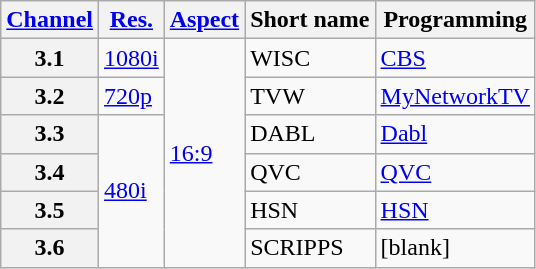<table class="wikitable">
<tr>
<th scope = "col"><a href='#'>Channel</a></th>
<th scope = "col"><a href='#'>Res.</a></th>
<th scope = "col"><a href='#'>Aspect</a></th>
<th scope = "col">Short name</th>
<th scope = "col">Programming</th>
</tr>
<tr>
<th scope = "row">3.1</th>
<td><a href='#'>1080i</a></td>
<td rowspan="6"><a href='#'>16:9</a></td>
<td>WISC</td>
<td><a href='#'>CBS</a></td>
</tr>
<tr>
<th scope = "row">3.2</th>
<td><a href='#'>720p</a></td>
<td>TVW</td>
<td><a href='#'>MyNetworkTV</a></td>
</tr>
<tr>
<th scope = "row">3.3</th>
<td rowspan=4><a href='#'>480i</a></td>
<td>DABL</td>
<td><a href='#'>Dabl</a></td>
</tr>
<tr>
<th scope = "row">3.4</th>
<td>QVC</td>
<td><a href='#'>QVC</a></td>
</tr>
<tr>
<th scope = "row">3.5</th>
<td>HSN</td>
<td><a href='#'>HSN</a></td>
</tr>
<tr>
<th scope = "row">3.6</th>
<td>SCRIPPS</td>
<td>[blank]</td>
</tr>
</table>
